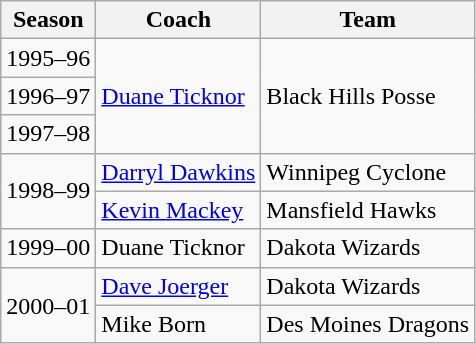<table class="wikitable">
<tr>
<th>Season</th>
<th>Coach</th>
<th>Team</th>
</tr>
<tr>
<td>1995–96</td>
<td rowspan="3"><a href='#'>Duane Ticknor</a></td>
<td rowspan="3">Black Hills Posse</td>
</tr>
<tr>
<td>1996–97</td>
</tr>
<tr>
<td>1997–98</td>
</tr>
<tr>
<td rowspan="2">1998–99</td>
<td><a href='#'>Darryl Dawkins</a></td>
<td>Winnipeg Cyclone</td>
</tr>
<tr>
<td><a href='#'>Kevin Mackey</a></td>
<td>Mansfield Hawks</td>
</tr>
<tr>
<td>1999–00</td>
<td>Duane Ticknor</td>
<td>Dakota Wizards</td>
</tr>
<tr>
<td rowspan="2">2000–01</td>
<td><a href='#'>Dave Joerger</a></td>
<td>Dakota Wizards</td>
</tr>
<tr>
<td>Mike Born</td>
<td>Des Moines Dragons</td>
</tr>
</table>
